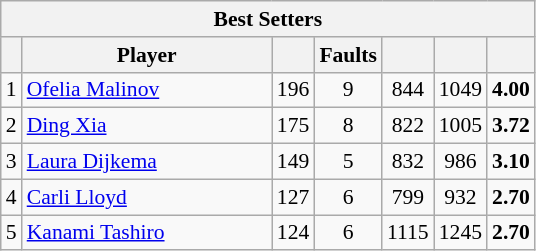<table class="wikitable sortable" style=font-size:90%>
<tr>
<th colspan=7>Best Setters</th>
</tr>
<tr>
<th></th>
<th width=160>Player</th>
<th width=20></th>
<th width=20>Faults</th>
<th width=20></th>
<th width=20></th>
<th width=20></th>
</tr>
<tr>
<td align=center>1</td>
<td> <a href='#'>Ofelia Malinov</a></td>
<td align=center>196</td>
<td align=center>9</td>
<td align=center>844</td>
<td align=center>1049</td>
<td align=center><strong>4.00</strong></td>
</tr>
<tr>
<td align=center>2</td>
<td> <a href='#'>Ding Xia</a></td>
<td align=center>175</td>
<td align=center>8</td>
<td align=center>822</td>
<td align=center>1005</td>
<td align=center><strong>3.72</strong></td>
</tr>
<tr>
<td align=center>3</td>
<td> <a href='#'>Laura Dijkema</a></td>
<td align=center>149</td>
<td align=center>5</td>
<td align=center>832</td>
<td align=center>986</td>
<td align=center><strong>3.10</strong></td>
</tr>
<tr>
<td align=center>4</td>
<td> <a href='#'>Carli Lloyd</a></td>
<td align=center>127</td>
<td align=center>6</td>
<td align=center>799</td>
<td align=center>932</td>
<td align=center><strong>2.70</strong></td>
</tr>
<tr>
<td align=center>5</td>
<td> <a href='#'>Kanami Tashiro</a></td>
<td align=center>124</td>
<td align=center>6</td>
<td align=center>1115</td>
<td align=center>1245</td>
<td align=center><strong>2.70</strong></td>
</tr>
</table>
